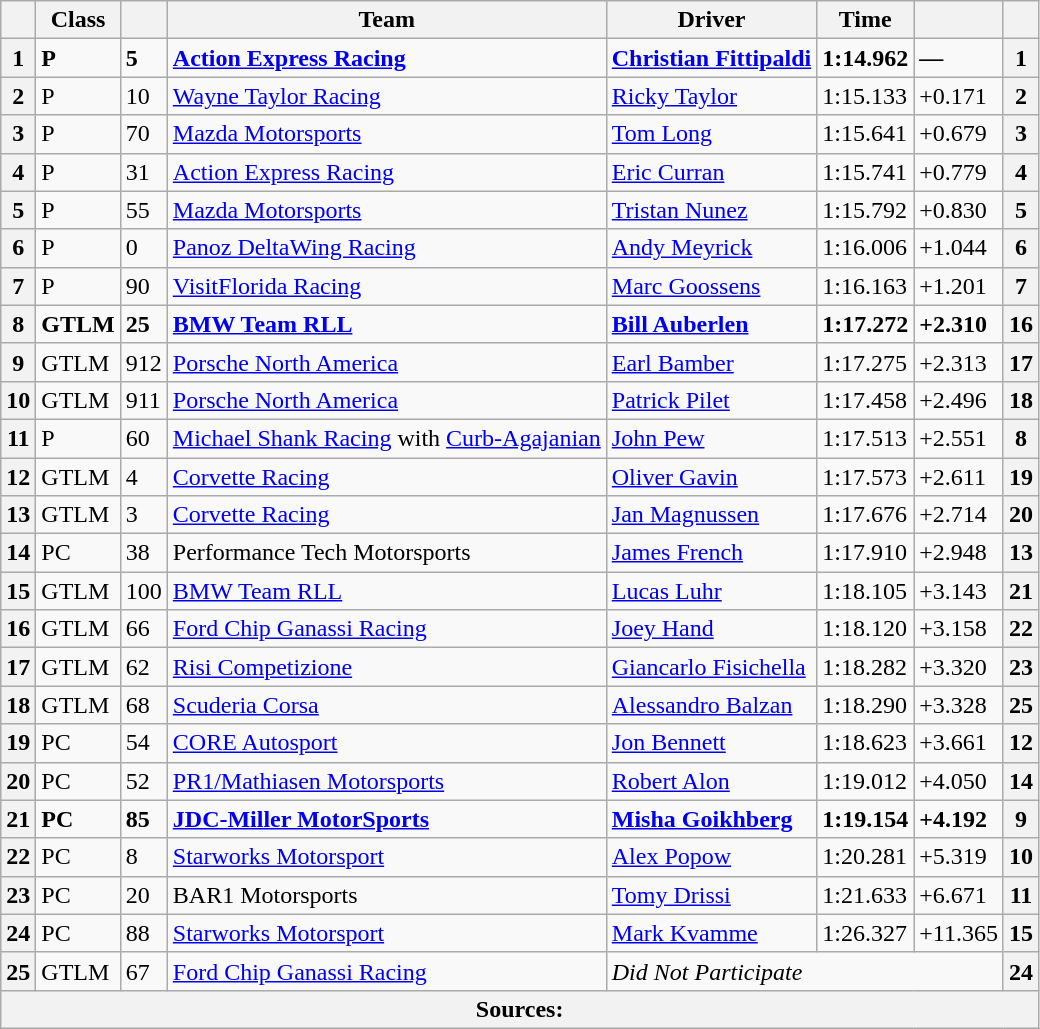<table class="wikitable">
<tr>
<th></th>
<th>Class</th>
<th></th>
<th>Team</th>
<th>Driver</th>
<th>Time</th>
<th></th>
<th></th>
</tr>
<tr style="font-weight:bold">
<th>1</th>
<td>P</td>
<td>5</td>
<td> <a href='#'>Action Express Racing</a></td>
<td> <a href='#'>Christian Fittipaldi</a></td>
<td>1:14.962</td>
<td><strong>—</strong></td>
<th>1</th>
</tr>
<tr>
<th>2</th>
<td>P</td>
<td>10</td>
<td> <a href='#'>Wayne Taylor Racing</a></td>
<td> <a href='#'>Ricky Taylor</a></td>
<td>1:15.133</td>
<td>+0.171</td>
<th>2</th>
</tr>
<tr>
<th>3</th>
<td>P</td>
<td>70</td>
<td> <a href='#'>Mazda Motorsports</a></td>
<td> <a href='#'>Tom Long</a></td>
<td>1:15.641</td>
<td>+0.679</td>
<th>3</th>
</tr>
<tr>
<th>4</th>
<td>P</td>
<td>31</td>
<td> <a href='#'>Action Express Racing</a></td>
<td> <a href='#'>Eric Curran</a></td>
<td>1:15.741</td>
<td>+0.779</td>
<th>4</th>
</tr>
<tr>
<th>5</th>
<td>P</td>
<td>55</td>
<td> <a href='#'>Mazda Motorsports</a></td>
<td> <a href='#'>Tristan Nunez</a></td>
<td>1:15.792</td>
<td>+0.830</td>
<th>5</th>
</tr>
<tr>
<th>6</th>
<td>P</td>
<td>0</td>
<td> <a href='#'>Panoz DeltaWing Racing</a></td>
<td> <a href='#'>Andy Meyrick</a></td>
<td>1:16.006</td>
<td>+1.044</td>
<th>6</th>
</tr>
<tr>
<th>7</th>
<td>P</td>
<td>90</td>
<td> <a href='#'>VisitFlorida Racing</a></td>
<td> <a href='#'>Marc Goossens</a></td>
<td>1:16.163</td>
<td>+1.201</td>
<th>7</th>
</tr>
<tr style="font-weight:bold">
<th>8</th>
<td>GTLM</td>
<td>25</td>
<td> <a href='#'>BMW Team RLL</a></td>
<td> <a href='#'>Bill Auberlen</a></td>
<td>1:17.272</td>
<td>+2.310</td>
<th>16</th>
</tr>
<tr>
<th>9</th>
<td>GTLM</td>
<td>912</td>
<td> <a href='#'>Porsche North America</a></td>
<td> <a href='#'>Earl Bamber</a></td>
<td>1:17.275</td>
<td>+2.313</td>
<th>17</th>
</tr>
<tr>
<th>10</th>
<td>GTLM</td>
<td>911</td>
<td> <a href='#'>Porsche North America</a></td>
<td> <a href='#'>Patrick Pilet</a></td>
<td>1:17.458</td>
<td>+2.496</td>
<th>18</th>
</tr>
<tr>
<th>11</th>
<td>P</td>
<td>60</td>
<td> <a href='#'>Michael Shank Racing</a> with <a href='#'>Curb-Agajanian</a></td>
<td> <a href='#'>John Pew</a></td>
<td>1:17.513</td>
<td>+2.551</td>
<th>8</th>
</tr>
<tr>
<th>12</th>
<td>GTLM</td>
<td>4</td>
<td> <a href='#'>Corvette Racing</a></td>
<td> <a href='#'>Oliver Gavin</a></td>
<td>1:17.573</td>
<td>+2.611</td>
<th>19</th>
</tr>
<tr>
<th>13</th>
<td>GTLM</td>
<td>3</td>
<td> <a href='#'>Corvette Racing</a></td>
<td> <a href='#'>Jan Magnussen</a></td>
<td>1:17.676</td>
<td>+2.714</td>
<th>20</th>
</tr>
<tr>
<th>14</th>
<td>PC</td>
<td>38</td>
<td> Performance Tech Motorsports</td>
<td> <a href='#'>James French</a></td>
<td>1:17.910</td>
<td>+2.948</td>
<th>13</th>
</tr>
<tr>
<th>15</th>
<td>GTLM</td>
<td>100</td>
<td> <a href='#'>BMW Team RLL</a></td>
<td> <a href='#'>Lucas Luhr</a></td>
<td>1:18.105</td>
<td>+3.143</td>
<th>21</th>
</tr>
<tr>
<th>16</th>
<td>GTLM</td>
<td>66</td>
<td> <a href='#'>Ford Chip Ganassi Racing</a></td>
<td> <a href='#'>Joey Hand</a></td>
<td>1:18.120</td>
<td>+3.158</td>
<th>22</th>
</tr>
<tr>
<th>17</th>
<td>GTLM</td>
<td>62</td>
<td> <a href='#'>Risi Competizione</a></td>
<td> <a href='#'>Giancarlo Fisichella</a></td>
<td>1:18.282</td>
<td>+3.320</td>
<th>23</th>
</tr>
<tr>
<th>18</th>
<td>GTLM</td>
<td>68</td>
<td> <a href='#'>Scuderia Corsa</a></td>
<td> <a href='#'>Alessandro Balzan</a></td>
<td>1:18.290</td>
<td>+3.328</td>
<th>25</th>
</tr>
<tr>
<th>19</th>
<td>PC</td>
<td>54</td>
<td> <a href='#'>CORE Autosport</a></td>
<td> <a href='#'>Jon Bennett</a></td>
<td>1:18.623</td>
<td>+3.661</td>
<th>12</th>
</tr>
<tr>
<th>20</th>
<td>PC</td>
<td>52</td>
<td> <a href='#'>PR1/Mathiasen Motorsports</a></td>
<td> <a href='#'>Robert Alon</a></td>
<td>1:19.012</td>
<td>+4.050</td>
<th>14</th>
</tr>
<tr style="font-weight:bold">
<th>21</th>
<td>PC</td>
<td>85</td>
<td> <a href='#'>JDC-Miller MotorSports</a></td>
<td> <a href='#'>Misha Goikhberg</a></td>
<td>1:19.154</td>
<td>+4.192</td>
<th>9</th>
</tr>
<tr>
<th>22</th>
<td>PC</td>
<td>8</td>
<td> <a href='#'>Starworks Motorsport</a></td>
<td> <a href='#'>Alex Popow</a></td>
<td>1:20.281</td>
<td>+5.319</td>
<th>10</th>
</tr>
<tr>
<th>23</th>
<td>PC</td>
<td>20</td>
<td> BAR1 Motorsports</td>
<td> <a href='#'>Tomy Drissi</a></td>
<td>1:21.633</td>
<td>+6.671</td>
<th>11</th>
</tr>
<tr>
<th>24</th>
<td>PC</td>
<td>88</td>
<td> <a href='#'>Starworks Motorsport</a></td>
<td> <a href='#'>Mark Kvamme</a></td>
<td>1:26.327</td>
<td>+11.365</td>
<th>15</th>
</tr>
<tr>
<th>25</th>
<td>GTLM</td>
<td>67</td>
<td> <a href='#'>Ford Chip Ganassi Racing</a></td>
<td colspan="3"><em>Did Not Participate</em></td>
<th>24</th>
</tr>
<tr>
<th colspan="8">Sources:</th>
</tr>
</table>
